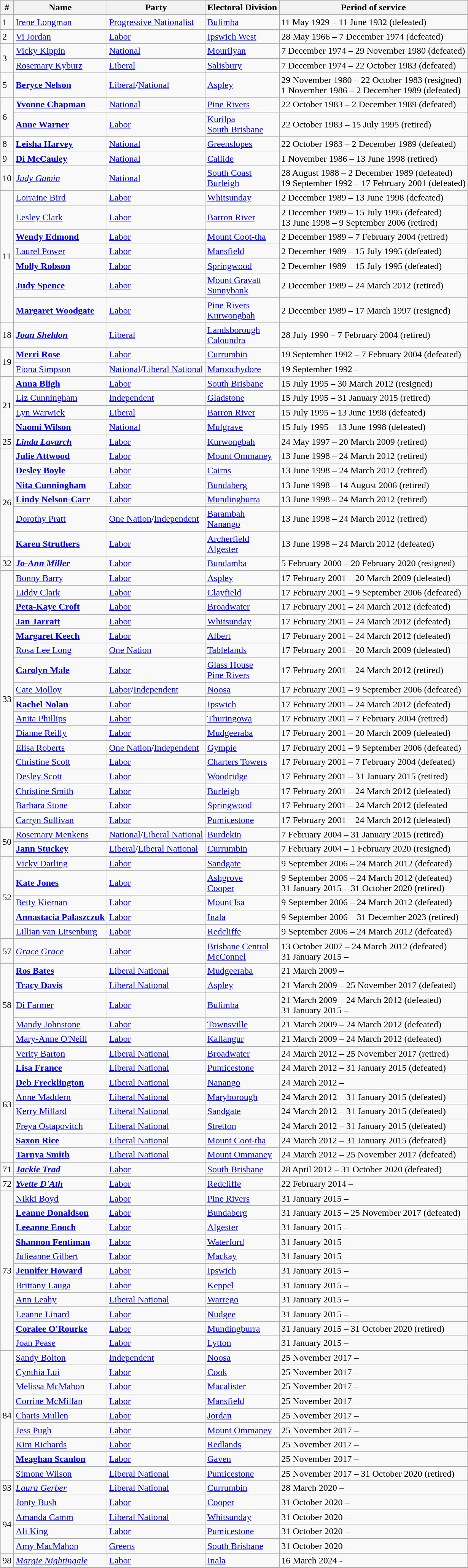<table class="wikitable">
<tr>
<th>#</th>
<th>Name</th>
<th>Party</th>
<th>Electoral Division</th>
<th>Period of service</th>
</tr>
<tr>
<td>1</td>
<td><a href='#'>Irene Longman</a></td>
<td><a href='#'>Progressive Nationalist</a></td>
<td><a href='#'>Bulimba</a></td>
<td>11 May 1929 – 11 June 1932 (defeated)</td>
</tr>
<tr>
<td>2</td>
<td><a href='#'>Vi Jordan</a></td>
<td><a href='#'>Labor</a></td>
<td><a href='#'>Ipswich West</a></td>
<td>28 May 1966 – 7 December 1974 (defeated)</td>
</tr>
<tr>
<td rowspan=2>3</td>
<td><a href='#'>Vicky Kippin</a></td>
<td><a href='#'>National</a></td>
<td><a href='#'>Mourilyan</a></td>
<td>7 December 1974 – 29 November 1980 (defeated)</td>
</tr>
<tr>
<td><a href='#'>Rosemary Kyburz</a></td>
<td><a href='#'>Liberal</a></td>
<td><a href='#'>Salisbury</a></td>
<td>7 December 1974 – 22 October 1983 (defeated)</td>
</tr>
<tr>
<td>5</td>
<td><strong><a href='#'>Beryce Nelson</a></strong></td>
<td><a href='#'>Liberal</a>/<a href='#'>National</a></td>
<td><a href='#'>Aspley</a></td>
<td>29 November 1980 – 22 October 1983 (resigned) <br> 1 November 1986 – 2 December 1989 (defeated)</td>
</tr>
<tr>
<td rowspan=2>6</td>
<td><strong><a href='#'>Yvonne Chapman</a></strong></td>
<td><a href='#'>National</a></td>
<td><a href='#'>Pine Rivers</a></td>
<td>22 October 1983 – 2 December 1989 (defeated)</td>
</tr>
<tr>
<td><strong><a href='#'>Anne Warner</a></strong></td>
<td><a href='#'>Labor</a></td>
<td><a href='#'>Kurilpa</a> <br> <a href='#'>South Brisbane</a></td>
<td>22 October 1983 – 15 July 1995 (retired)</td>
</tr>
<tr>
<td>8</td>
<td><strong><a href='#'>Leisha Harvey</a></strong></td>
<td><a href='#'>National</a></td>
<td><a href='#'>Greenslopes</a></td>
<td>22 October 1983 – 2 December 1989 (defeated)</td>
</tr>
<tr>
<td>9</td>
<td><strong><a href='#'>Di McCauley</a></strong></td>
<td><a href='#'>National</a></td>
<td><a href='#'>Callide</a></td>
<td>1 November 1986 – 13 June 1998 (retired)</td>
</tr>
<tr>
<td>10</td>
<td><em><a href='#'>Judy Gamin</a></em></td>
<td><a href='#'>National</a></td>
<td><a href='#'>South Coast</a> <br> <a href='#'>Burleigh</a></td>
<td>28 August 1988 – 2 December 1989 (defeated) <br> 19 September 1992 – 17 February 2001 (defeated)</td>
</tr>
<tr>
<td rowspan=7>11</td>
<td><a href='#'>Lorraine Bird</a></td>
<td><a href='#'>Labor</a></td>
<td><a href='#'>Whitsunday</a></td>
<td>2 December 1989 – 13 June 1998 (defeated)</td>
</tr>
<tr>
<td><a href='#'>Lesley Clark</a></td>
<td><a href='#'>Labor</a></td>
<td><a href='#'>Barron River</a></td>
<td>2 December 1989 – 15 July 1995 (defeated) <br> 13 June 1998 – 9 September 2006 (retired)</td>
</tr>
<tr>
<td><strong><a href='#'>Wendy Edmond</a></strong></td>
<td><a href='#'>Labor</a></td>
<td><a href='#'>Mount Coot-tha</a></td>
<td>2 December 1989 – 7 February 2004 (retired)</td>
</tr>
<tr>
<td><a href='#'>Laurel Power</a></td>
<td><a href='#'>Labor</a></td>
<td><a href='#'>Mansfield</a></td>
<td>2 December 1989 – 15 July 1995 (defeated)</td>
</tr>
<tr>
<td><strong><a href='#'>Molly Robson</a></strong></td>
<td><a href='#'>Labor</a></td>
<td><a href='#'>Springwood</a></td>
<td>2 December 1989 – 15 July 1995 (defeated)</td>
</tr>
<tr>
<td><strong><a href='#'>Judy Spence</a></strong></td>
<td><a href='#'>Labor</a></td>
<td><a href='#'>Mount Gravatt</a> <br> <a href='#'>Sunnybank</a></td>
<td>2 December 1989 – 24 March 2012 (retired)</td>
</tr>
<tr>
<td><strong><a href='#'>Margaret Woodgate</a></strong></td>
<td><a href='#'>Labor</a></td>
<td><a href='#'>Pine Rivers</a> <br> <a href='#'>Kurwongbah</a></td>
<td>2 December 1989 – 17 March 1997 (resigned)</td>
</tr>
<tr>
<td>18</td>
<td><strong><em><a href='#'>Joan Sheldon</a></em></strong></td>
<td><a href='#'>Liberal</a></td>
<td><a href='#'>Landsborough</a> <br> <a href='#'>Caloundra</a></td>
<td>28 July 1990 – 7 February 2004 (retired)</td>
</tr>
<tr>
<td rowspan=2>19</td>
<td><strong><a href='#'>Merri Rose</a></strong></td>
<td><a href='#'>Labor</a></td>
<td><a href='#'>Currumbin</a></td>
<td>19 September 1992 – 7 February 2004 (defeated)</td>
</tr>
<tr>
<td><a href='#'>Fiona Simpson</a></td>
<td><a href='#'>National</a>/<a href='#'>Liberal National</a></td>
<td><a href='#'>Maroochydore</a></td>
<td>19 September 1992 –</td>
</tr>
<tr>
<td rowspan=4>21</td>
<td><strong><a href='#'>Anna Bligh</a></strong></td>
<td><a href='#'>Labor</a></td>
<td><a href='#'>South Brisbane</a></td>
<td>15 July 1995 – 30 March 2012 (resigned)</td>
</tr>
<tr>
<td><a href='#'>Liz Cunningham</a></td>
<td><a href='#'>Independent</a></td>
<td><a href='#'>Gladstone</a></td>
<td>15 July 1995 – 31 January 2015 (retired)</td>
</tr>
<tr>
<td><a href='#'>Lyn Warwick</a></td>
<td><a href='#'>Liberal</a></td>
<td><a href='#'>Barron River</a></td>
<td>15 July 1995 – 13 June 1998 (defeated)</td>
</tr>
<tr>
<td><strong><a href='#'>Naomi Wilson</a></strong></td>
<td><a href='#'>National</a></td>
<td><a href='#'>Mulgrave</a></td>
<td>15 July 1995 – 13 June 1998 (defeated)</td>
</tr>
<tr>
<td>25</td>
<td><strong><em><a href='#'>Linda Lavarch</a></em></strong></td>
<td><a href='#'>Labor</a></td>
<td><a href='#'>Kurwongbah</a></td>
<td>24 May 1997 – 20 March 2009 (retired)</td>
</tr>
<tr>
<td rowspan=6>26</td>
<td><strong><a href='#'>Julie Attwood</a></strong></td>
<td><a href='#'>Labor</a></td>
<td><a href='#'>Mount Ommaney</a></td>
<td>13 June 1998 – 24 March 2012 (retired)</td>
</tr>
<tr>
<td><strong><a href='#'>Desley Boyle</a></strong></td>
<td><a href='#'>Labor</a></td>
<td><a href='#'>Cairns</a></td>
<td>13 June 1998 – 24 March 2012 (retired)</td>
</tr>
<tr>
<td><strong><a href='#'>Nita Cunningham</a></strong></td>
<td><a href='#'>Labor</a></td>
<td><a href='#'>Bundaberg</a></td>
<td>13 June 1998 – 14 August 2006 (retired)</td>
</tr>
<tr>
<td><strong><a href='#'>Lindy Nelson-Carr</a></strong></td>
<td><a href='#'>Labor</a></td>
<td><a href='#'>Mundingburra</a></td>
<td>13 June 1998 – 24 March 2012 (retired)</td>
</tr>
<tr>
<td><a href='#'>Dorothy Pratt</a></td>
<td><a href='#'>One Nation</a>/<a href='#'>Independent</a></td>
<td><a href='#'>Barambah</a> <br> <a href='#'>Nanango</a></td>
<td>13 June 1998 – 24 March 2012 (retired)</td>
</tr>
<tr>
<td><strong><a href='#'>Karen Struthers</a></strong></td>
<td><a href='#'>Labor</a></td>
<td><a href='#'>Archerfield</a> <br> <a href='#'>Algester</a></td>
<td>13 June 1998 – 24 March 2012 (defeated)</td>
</tr>
<tr>
<td>32</td>
<td><strong><em><a href='#'>Jo-Ann Miller</a></em></strong></td>
<td><a href='#'>Labor</a></td>
<td><a href='#'>Bundamba</a></td>
<td>5 February 2000 – 20 February 2020 (resigned)</td>
</tr>
<tr>
<td rowspan=17>33</td>
<td><a href='#'>Bonny Barry</a></td>
<td><a href='#'>Labor</a></td>
<td><a href='#'>Aspley</a></td>
<td>17 February 2001 – 20 March 2009 (defeated)</td>
</tr>
<tr>
<td><a href='#'>Liddy Clark</a></td>
<td><a href='#'>Labor</a></td>
<td><a href='#'>Clayfield</a></td>
<td>17 February 2001 – 9 September 2006 (defeated)</td>
</tr>
<tr>
<td><strong><a href='#'>Peta-Kaye Croft</a></strong></td>
<td><a href='#'>Labor</a></td>
<td><a href='#'>Broadwater</a></td>
<td>17 February 2001 – 24 March 2012 (defeated)</td>
</tr>
<tr>
<td><strong><a href='#'>Jan Jarratt</a></strong></td>
<td><a href='#'>Labor</a></td>
<td><a href='#'>Whitsunday</a></td>
<td>17 February 2001 – 24 March 2012 (defeated)</td>
</tr>
<tr>
<td><strong><a href='#'>Margaret Keech</a></strong></td>
<td><a href='#'>Labor</a></td>
<td><a href='#'>Albert</a></td>
<td>17 February 2001 – 24 March 2012 (defeated)</td>
</tr>
<tr>
<td><a href='#'>Rosa Lee Long</a></td>
<td><a href='#'>One Nation</a></td>
<td><a href='#'>Tablelands</a></td>
<td>17 February 2001 – 20 March 2009 (defeated)</td>
</tr>
<tr>
<td><strong><a href='#'>Carolyn Male</a></strong></td>
<td><a href='#'>Labor</a></td>
<td><a href='#'>Glass House</a> <br> <a href='#'>Pine Rivers</a></td>
<td>17 February 2001 – 24 March 2012 (retired)</td>
</tr>
<tr>
<td><a href='#'>Cate Molloy</a></td>
<td><a href='#'>Labor</a>/<a href='#'>Independent</a></td>
<td><a href='#'>Noosa</a></td>
<td>17 February 2001 – 9 September 2006 (defeated)</td>
</tr>
<tr>
<td><strong><a href='#'>Rachel Nolan</a></strong></td>
<td><a href='#'>Labor</a></td>
<td><a href='#'>Ipswich</a></td>
<td>17 February 2001 – 24 March 2012 (defeated)</td>
</tr>
<tr>
<td><a href='#'>Anita Phillips</a></td>
<td><a href='#'>Labor</a></td>
<td><a href='#'>Thuringowa</a></td>
<td>17 February 2001 – 7 February 2004 (retired)</td>
</tr>
<tr>
<td><a href='#'>Dianne Reilly</a></td>
<td><a href='#'>Labor</a></td>
<td><a href='#'>Mudgeeraba</a></td>
<td>17 February 2001 – 20 March 2009 (defeated)</td>
</tr>
<tr>
<td><a href='#'>Elisa Roberts</a></td>
<td><a href='#'>One Nation</a>/<a href='#'>Independent</a></td>
<td><a href='#'>Gympie</a></td>
<td>17 February 2001 – 9 September 2006 (defeated)</td>
</tr>
<tr>
<td><a href='#'>Christine Scott</a></td>
<td><a href='#'>Labor</a></td>
<td><a href='#'>Charters Towers</a></td>
<td>17 February 2001 – 7 February 2004 (defeated)</td>
</tr>
<tr>
<td><a href='#'>Desley Scott</a></td>
<td><a href='#'>Labor</a></td>
<td><a href='#'>Woodridge</a></td>
<td>17 February 2001 – 31 January 2015 (retired)</td>
</tr>
<tr>
<td><a href='#'>Christine Smith</a></td>
<td><a href='#'>Labor</a></td>
<td><a href='#'>Burleigh</a></td>
<td>17 February 2001 – 24 March 2012 (defeated)</td>
</tr>
<tr>
<td><a href='#'>Barbara Stone</a></td>
<td><a href='#'>Labor</a></td>
<td><a href='#'>Springwood</a></td>
<td>17 February 2001 – 24 March 2012 (defeated</td>
</tr>
<tr>
<td><a href='#'>Carryn Sullivan</a></td>
<td><a href='#'>Labor</a></td>
<td><a href='#'>Pumicestone</a></td>
<td>17 February 2001 – 24 March 2012 (defeated)</td>
</tr>
<tr>
<td rowspan=2>50</td>
<td><a href='#'>Rosemary Menkens</a></td>
<td><a href='#'>National</a>/<a href='#'>Liberal National</a></td>
<td><a href='#'>Burdekin</a></td>
<td>7 February 2004 – 31 January 2015 (retired)</td>
</tr>
<tr>
<td><strong><a href='#'>Jann Stuckey</a></strong></td>
<td><a href='#'>Liberal</a>/<a href='#'>Liberal National</a></td>
<td><a href='#'>Currumbin</a></td>
<td>7 February 2004 – 1 February 2020 (resigned)</td>
</tr>
<tr>
<td rowspan=5>52</td>
<td><a href='#'>Vicky Darling</a></td>
<td><a href='#'>Labor</a></td>
<td><a href='#'>Sandgate</a></td>
<td>9 September 2006 – 24 March 2012 (defeated)</td>
</tr>
<tr>
<td><strong><a href='#'>Kate Jones</a></strong></td>
<td><a href='#'>Labor</a></td>
<td><a href='#'>Ashgrove</a> <br> <a href='#'>Cooper</a></td>
<td>9 September 2006 – 24 March 2012 (defeated) <br> 31 January 2015 – 31 October 2020 (retired)</td>
</tr>
<tr>
<td><a href='#'>Betty Kiernan</a></td>
<td><a href='#'>Labor</a></td>
<td><a href='#'>Mount Isa</a></td>
<td>9 September 2006 – 24 March 2012 (defeated)</td>
</tr>
<tr>
<td><strong><a href='#'>Annastacia Palaszczuk</a></strong></td>
<td><a href='#'>Labor</a></td>
<td><a href='#'>Inala</a></td>
<td>9 September 2006 – 31 December 2023 (retired)</td>
</tr>
<tr>
<td><a href='#'>Lillian van Litsenburg</a></td>
<td><a href='#'>Labor</a></td>
<td><a href='#'>Redcliffe</a></td>
<td>9 September 2006 – 24 March 2012 (defeated)</td>
</tr>
<tr>
<td>57</td>
<td><em><a href='#'>Grace Grace</a></em></td>
<td><a href='#'>Labor</a></td>
<td><a href='#'>Brisbane Central</a> <br> <a href='#'>McConnel</a></td>
<td>13 October 2007 – 24 March 2012 (defeated) <br> 31 January 2015 –</td>
</tr>
<tr>
<td rowspan=5>58</td>
<td><strong><a href='#'>Ros Bates</a></strong></td>
<td><a href='#'>Liberal National</a></td>
<td><a href='#'>Mudgeeraba</a></td>
<td>21 March 2009 –</td>
</tr>
<tr>
<td><strong><a href='#'>Tracy Davis</a></strong></td>
<td><a href='#'>Liberal National</a></td>
<td><a href='#'>Aspley</a></td>
<td>21 March 2009 – 25 November 2017 (defeated)</td>
</tr>
<tr>
<td><a href='#'>Di Farmer</a></td>
<td><a href='#'>Labor</a></td>
<td><a href='#'>Bulimba</a></td>
<td>21 March 2009 – 24 March 2012 (defeated) <br> 31 January 2015 –</td>
</tr>
<tr>
<td><a href='#'>Mandy Johnstone</a></td>
<td><a href='#'>Labor</a></td>
<td><a href='#'>Townsville</a></td>
<td>21 March 2009 – 24 March 2012 (defeated)</td>
</tr>
<tr>
<td><a href='#'>Mary-Anne O'Neill</a></td>
<td><a href='#'>Labor</a></td>
<td><a href='#'>Kallangur</a></td>
<td>21 March 2009 – 24 March 2012 (defeated)</td>
</tr>
<tr>
<td rowspan=8>63</td>
<td><a href='#'>Verity Barton</a></td>
<td><a href='#'>Liberal National</a></td>
<td><a href='#'>Broadwater</a></td>
<td>24 March 2012 – 25 November 2017 (retired)</td>
</tr>
<tr>
<td><strong><a href='#'>Lisa France</a></strong></td>
<td><a href='#'>Liberal National</a></td>
<td><a href='#'>Pumicestone</a></td>
<td>24 March 2012 – 31 January 2015 (defeated)</td>
</tr>
<tr>
<td><strong><a href='#'>Deb Frecklington</a></strong></td>
<td><a href='#'>Liberal National</a></td>
<td><a href='#'>Nanango</a></td>
<td>24 March 2012 –</td>
</tr>
<tr>
<td><a href='#'>Anne Maddern</a></td>
<td><a href='#'>Liberal National</a></td>
<td><a href='#'>Maryborough</a></td>
<td>24 March 2012 – 31 January 2015 (defeated)</td>
</tr>
<tr>
<td><a href='#'>Kerry Millard</a></td>
<td><a href='#'>Liberal National</a></td>
<td><a href='#'>Sandgate</a></td>
<td>24 March 2012 – 31 January 2015 (defeated)</td>
</tr>
<tr>
<td><a href='#'>Freya Ostapovitch</a></td>
<td><a href='#'>Liberal National</a></td>
<td><a href='#'>Stretton</a></td>
<td>24 March 2012 – 31 January 2015 (defeated)</td>
</tr>
<tr>
<td><strong><a href='#'>Saxon Rice</a></strong></td>
<td><a href='#'>Liberal National</a></td>
<td><a href='#'>Mount Coot-tha</a></td>
<td>24 March 2012 – 31 January 2015 (defeated)</td>
</tr>
<tr>
<td><strong><a href='#'>Tarnya Smith</a></strong></td>
<td><a href='#'>Liberal National</a></td>
<td><a href='#'>Mount Ommaney</a></td>
<td>24 March 2012 – 25 November 2017 (defeated)</td>
</tr>
<tr>
<td>71</td>
<td><strong><em><a href='#'>Jackie Trad</a></em></strong></td>
<td><a href='#'>Labor</a></td>
<td><a href='#'>South Brisbane</a></td>
<td>28 April 2012 – 31 October 2020 (defeated)</td>
</tr>
<tr>
<td>72</td>
<td><strong><em><a href='#'>Yvette D'Ath</a></em></strong></td>
<td><a href='#'>Labor</a></td>
<td><a href='#'>Redcliffe</a></td>
<td>22 February 2014 –</td>
</tr>
<tr>
<td rowspan=11>73</td>
<td><a href='#'>Nikki Boyd</a></td>
<td><a href='#'>Labor</a></td>
<td><a href='#'>Pine Rivers</a></td>
<td>31 January 2015 –</td>
</tr>
<tr>
<td><strong><a href='#'>Leanne Donaldson</a></strong></td>
<td><a href='#'>Labor</a></td>
<td><a href='#'>Bundaberg</a></td>
<td>31 January 2015 – 25 November 2017 (defeated)</td>
</tr>
<tr>
<td><strong><a href='#'>Leeanne Enoch</a></strong></td>
<td><a href='#'>Labor</a></td>
<td><a href='#'>Algester</a></td>
<td>31 January 2015 –</td>
</tr>
<tr>
<td><strong><a href='#'>Shannon Fentiman</a></strong></td>
<td><a href='#'>Labor</a></td>
<td><a href='#'>Waterford</a></td>
<td>31 January 2015 –</td>
</tr>
<tr>
<td><a href='#'>Julieanne Gilbert</a></td>
<td><a href='#'>Labor</a></td>
<td><a href='#'>Mackay</a></td>
<td>31 January 2015 –</td>
</tr>
<tr>
<td><strong><a href='#'>Jennifer Howard</a></strong></td>
<td><a href='#'>Labor</a></td>
<td><a href='#'>Ipswich</a></td>
<td>31 January 2015 –</td>
</tr>
<tr>
<td><a href='#'>Brittany Lauga</a></td>
<td><a href='#'>Labor</a></td>
<td><a href='#'>Keppel</a></td>
<td>31 January 2015 –</td>
</tr>
<tr>
<td><a href='#'>Ann Leahy</a></td>
<td><a href='#'>Liberal National</a></td>
<td><a href='#'>Warrego</a></td>
<td>31 January 2015 –</td>
</tr>
<tr>
<td><a href='#'>Leanne Linard</a></td>
<td><a href='#'>Labor</a></td>
<td><a href='#'>Nudgee</a></td>
<td>31 January 2015 –</td>
</tr>
<tr>
<td><strong><a href='#'>Coralee O'Rourke</a></strong></td>
<td><a href='#'>Labor</a></td>
<td><a href='#'>Mundingburra</a></td>
<td>31 January 2015 – 31 October 2020 (retired)</td>
</tr>
<tr>
<td><a href='#'>Joan Pease</a></td>
<td><a href='#'>Labor</a></td>
<td><a href='#'>Lytton</a></td>
<td>31 January 2015 –</td>
</tr>
<tr>
<td rowspan=9>84</td>
<td><a href='#'>Sandy Bolton</a></td>
<td><a href='#'>Independent</a></td>
<td><a href='#'>Noosa</a></td>
<td>25 November 2017 –</td>
</tr>
<tr>
<td><a href='#'>Cynthia Lui</a></td>
<td><a href='#'>Labor</a></td>
<td><a href='#'>Cook</a></td>
<td>25 November 2017 –</td>
</tr>
<tr>
<td><a href='#'>Melissa McMahon</a></td>
<td><a href='#'>Labor</a></td>
<td><a href='#'>Macalister</a></td>
<td>25 November 2017 –</td>
</tr>
<tr>
<td><a href='#'>Corrine McMillan</a></td>
<td><a href='#'>Labor</a></td>
<td><a href='#'>Mansfield</a></td>
<td>25 November 2017 –</td>
</tr>
<tr>
<td><a href='#'>Charis Mullen</a></td>
<td><a href='#'>Labor</a></td>
<td><a href='#'>Jordan</a></td>
<td>25 November 2017 –</td>
</tr>
<tr>
<td><a href='#'>Jess Pugh</a></td>
<td><a href='#'>Labor</a></td>
<td><a href='#'>Mount Ommaney</a></td>
<td>25 November 2017 –</td>
</tr>
<tr>
<td><a href='#'>Kim Richards</a></td>
<td><a href='#'>Labor</a></td>
<td><a href='#'>Redlands</a></td>
<td>25 November 2017 –</td>
</tr>
<tr>
<td><strong><a href='#'>Meaghan Scanlon</a></strong></td>
<td><a href='#'>Labor</a></td>
<td><a href='#'>Gaven</a></td>
<td>25 November 2017 –</td>
</tr>
<tr>
<td><a href='#'>Simone Wilson</a></td>
<td><a href='#'>Liberal National</a></td>
<td><a href='#'>Pumicestone</a></td>
<td>25 November 2017 – 31 October 2020 (retired)</td>
</tr>
<tr>
<td>93</td>
<td><em><a href='#'>Laura Gerber</a></em></td>
<td><a href='#'>Liberal National</a></td>
<td><a href='#'>Currumbin</a></td>
<td>28 March 2020 –</td>
</tr>
<tr>
<td rowspan=4>94</td>
<td><a href='#'>Jonty Bush</a></td>
<td><a href='#'>Labor</a></td>
<td><a href='#'>Cooper</a></td>
<td>31 October 2020 –</td>
</tr>
<tr>
<td><a href='#'>Amanda Camm</a></td>
<td><a href='#'>Liberal National</a></td>
<td><a href='#'>Whitsunday</a></td>
<td>31 October 2020 –</td>
</tr>
<tr>
<td><a href='#'>Ali King</a></td>
<td><a href='#'>Labor</a></td>
<td><a href='#'>Pumicestone</a></td>
<td>31 October 2020 –</td>
</tr>
<tr>
<td><a href='#'>Amy MacMahon</a></td>
<td><a href='#'>Greens</a></td>
<td><a href='#'>South Brisbane</a></td>
<td>31 October 2020 –</td>
</tr>
<tr>
<td>98</td>
<td><em><a href='#'>Margie Nightingale</a></em></td>
<td><a href='#'>Labor</a></td>
<td><a href='#'>Inala</a></td>
<td>16 March 2024 -</td>
</tr>
</table>
